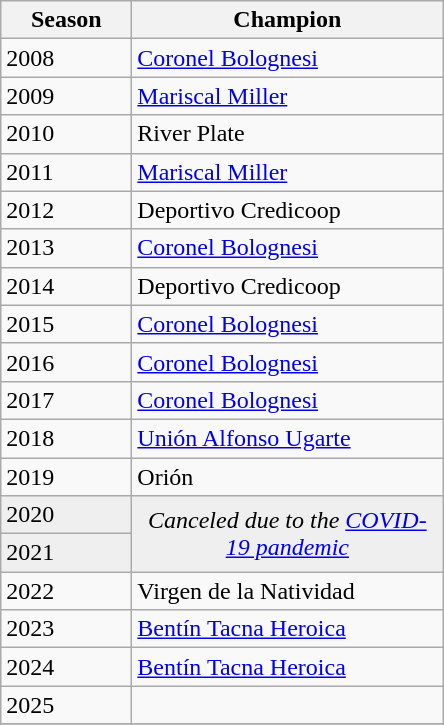<table class="wikitable sortable">
<tr>
<th width=80px>Season</th>
<th width=200px>Champion</th>
</tr>
<tr>
<td>2008</td>
<td><a href='#'>Coronel Bolognesi</a></td>
</tr>
<tr>
<td>2009</td>
<td><a href='#'>Mariscal Miller</a></td>
</tr>
<tr>
<td>2010</td>
<td>River Plate</td>
</tr>
<tr>
<td>2011</td>
<td><a href='#'>Mariscal Miller</a></td>
</tr>
<tr>
<td>2012</td>
<td>Deportivo Credicoop</td>
</tr>
<tr>
<td>2013</td>
<td><a href='#'>Coronel Bolognesi</a></td>
</tr>
<tr>
<td>2014</td>
<td>Deportivo Credicoop</td>
</tr>
<tr>
<td>2015</td>
<td><a href='#'>Coronel Bolognesi</a></td>
</tr>
<tr>
<td>2016</td>
<td><a href='#'>Coronel Bolognesi</a></td>
</tr>
<tr>
<td>2017</td>
<td><a href='#'>Coronel Bolognesi</a></td>
</tr>
<tr>
<td>2018</td>
<td><a href='#'>Unión Alfonso Ugarte</a></td>
</tr>
<tr>
<td>2019</td>
<td>Orión</td>
</tr>
<tr bgcolor=#efefef>
<td>2020</td>
<td rowspan=2 colspan="1" align=center><em>Canceled due to the <a href='#'>COVID-19 pandemic</a></em></td>
</tr>
<tr bgcolor=#efefef>
<td>2021</td>
</tr>
<tr>
<td>2022</td>
<td>Virgen de la Natividad</td>
</tr>
<tr>
<td>2023</td>
<td><a href='#'>Bentín Tacna Heroica</a></td>
</tr>
<tr>
<td>2024</td>
<td><a href='#'>Bentín Tacna Heroica</a></td>
</tr>
<tr>
<td>2025</td>
<td></td>
</tr>
<tr>
</tr>
</table>
